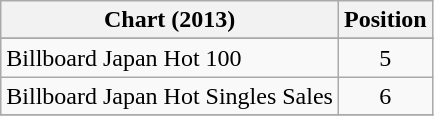<table class="wikitable sortable">
<tr>
<th>Chart (2013)</th>
<th>Position</th>
</tr>
<tr>
</tr>
<tr>
<td>Billboard Japan Hot 100</td>
<td align=center>5</td>
</tr>
<tr>
<td>Billboard Japan Hot Singles Sales</td>
<td align=center>6</td>
</tr>
<tr>
</tr>
</table>
